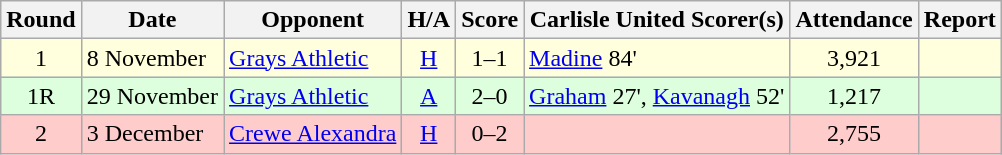<table class="wikitable" style="text-align:center">
<tr>
<th>Round</th>
<th>Date</th>
<th>Opponent</th>
<th>H/A</th>
<th>Score</th>
<th>Carlisle United Scorer(s)</th>
<th>Attendance</th>
<th>Report</th>
</tr>
<tr bgcolor=#ffffdd>
<td>1</td>
<td align=left>8 November</td>
<td align=left><a href='#'>Grays Athletic</a></td>
<td><a href='#'>H</a></td>
<td>1–1</td>
<td align=left><a href='#'>Madine</a> 84'</td>
<td>3,921</td>
<td></td>
</tr>
<tr bgcolor=#ddffdd>
<td>1R</td>
<td align=left>29 November</td>
<td align=left><a href='#'>Grays Athletic</a></td>
<td><a href='#'>A</a></td>
<td>2–0</td>
<td align=left><a href='#'>Graham</a> 27', <a href='#'>Kavanagh</a> 52'</td>
<td>1,217</td>
<td></td>
</tr>
<tr bgcolor=#FFCCCC>
<td>2</td>
<td align=left>3 December</td>
<td align=left><a href='#'>Crewe Alexandra</a></td>
<td><a href='#'>H</a></td>
<td>0–2</td>
<td align=left></td>
<td>2,755</td>
<td></td>
</tr>
</table>
